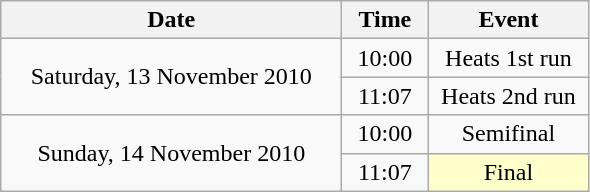<table class = "wikitable" style="text-align:center;">
<tr>
<th width=220>Date</th>
<th width=50>Time</th>
<th width=100>Event</th>
</tr>
<tr>
<td rowspan=2>Saturday, 13 November 2010</td>
<td>10:00</td>
<td>Heats 1st run</td>
</tr>
<tr>
<td>11:07</td>
<td>Heats 2nd run</td>
</tr>
<tr>
<td rowspan=2>Sunday, 14 November 2010</td>
<td>10:00</td>
<td>Semifinal</td>
</tr>
<tr>
<td>11:07</td>
<td bgcolor=ffffcc>Final</td>
</tr>
</table>
